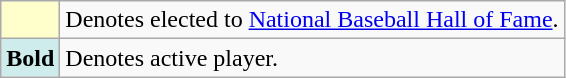<table class="wikitable plainrowheaders">
<tr>
<th scope="row" style="background:#ffc;"></th>
<td>Denotes elected to <a href='#'>National Baseball Hall of Fame</a>. <br></td>
</tr>
<tr>
<th scope="row" style="background:#cfecec;"><strong>Bold</strong></th>
<td>Denotes active player.</td>
</tr>
</table>
